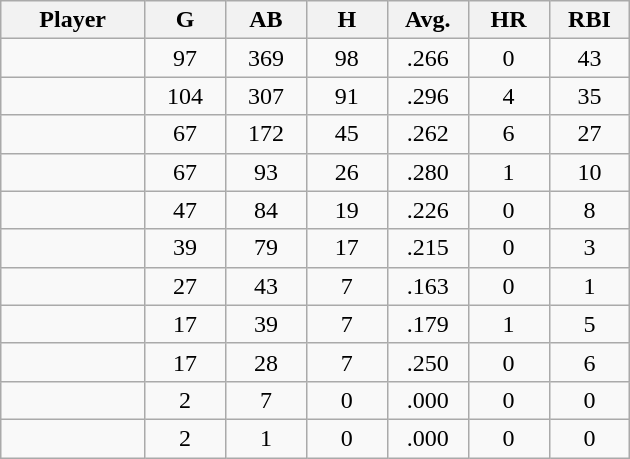<table class="wikitable sortable">
<tr>
<th bgcolor="#DDDDFF" width="16%">Player</th>
<th bgcolor="#DDDDFF" width="9%">G</th>
<th bgcolor="#DDDDFF" width="9%">AB</th>
<th bgcolor="#DDDDFF" width="9%">H</th>
<th bgcolor="#DDDDFF" width="9%">Avg.</th>
<th bgcolor="#DDDDFF" width="9%">HR</th>
<th bgcolor="#DDDDFF" width="9%">RBI</th>
</tr>
<tr align="center">
<td></td>
<td>97</td>
<td>369</td>
<td>98</td>
<td>.266</td>
<td>0</td>
<td>43</td>
</tr>
<tr align="center">
<td></td>
<td>104</td>
<td>307</td>
<td>91</td>
<td>.296</td>
<td>4</td>
<td>35</td>
</tr>
<tr align="center">
<td></td>
<td>67</td>
<td>172</td>
<td>45</td>
<td>.262</td>
<td>6</td>
<td>27</td>
</tr>
<tr align="center">
<td></td>
<td>67</td>
<td>93</td>
<td>26</td>
<td>.280</td>
<td>1</td>
<td>10</td>
</tr>
<tr align="center">
<td></td>
<td>47</td>
<td>84</td>
<td>19</td>
<td>.226</td>
<td>0</td>
<td>8</td>
</tr>
<tr align="center">
<td></td>
<td>39</td>
<td>79</td>
<td>17</td>
<td>.215</td>
<td>0</td>
<td>3</td>
</tr>
<tr align="center">
<td></td>
<td>27</td>
<td>43</td>
<td>7</td>
<td>.163</td>
<td>0</td>
<td>1</td>
</tr>
<tr align="center">
<td></td>
<td>17</td>
<td>39</td>
<td>7</td>
<td>.179</td>
<td>1</td>
<td>5</td>
</tr>
<tr align="center">
<td></td>
<td>17</td>
<td>28</td>
<td>7</td>
<td>.250</td>
<td>0</td>
<td>6</td>
</tr>
<tr align="center">
<td></td>
<td>2</td>
<td>7</td>
<td>0</td>
<td>.000</td>
<td>0</td>
<td>0</td>
</tr>
<tr align="center">
<td></td>
<td>2</td>
<td>1</td>
<td>0</td>
<td>.000</td>
<td>0</td>
<td>0</td>
</tr>
</table>
